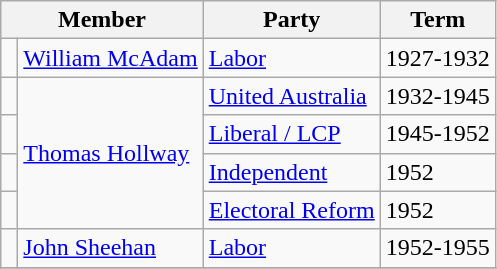<table class="wikitable">
<tr>
<th colspan="2">Member</th>
<th>Party</th>
<th>Term</th>
</tr>
<tr>
<td> </td>
<td><a href='#'>William McAdam</a></td>
<td><a href='#'>Labor</a></td>
<td>1927-1932</td>
</tr>
<tr>
<td> </td>
<td rowspan="4"><a href='#'>Thomas Hollway</a></td>
<td><a href='#'>United Australia</a></td>
<td>1932-1945</td>
</tr>
<tr>
<td> </td>
<td><a href='#'>Liberal / LCP</a></td>
<td>1945-1952</td>
</tr>
<tr>
<td> </td>
<td><a href='#'>Independent</a></td>
<td>1952</td>
</tr>
<tr>
<td> </td>
<td><a href='#'>Electoral Reform</a></td>
<td>1952</td>
</tr>
<tr>
<td> </td>
<td><a href='#'>John Sheehan</a></td>
<td><a href='#'>Labor</a></td>
<td>1952-1955</td>
</tr>
<tr>
</tr>
</table>
